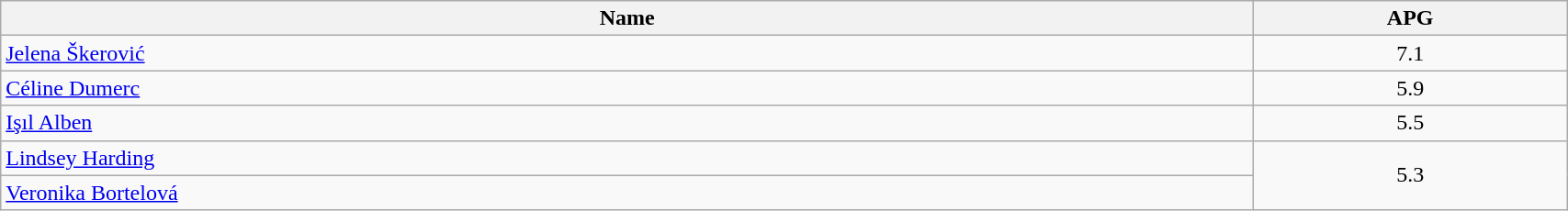<table class=wikitable width="90%">
<tr>
<th width="80%">Name</th>
<th width="20%">APG</th>
</tr>
<tr>
<td> <a href='#'>Jelena Škerović</a></td>
<td align=center>7.1</td>
</tr>
<tr>
<td> <a href='#'>Céline Dumerc</a></td>
<td align=center>5.9</td>
</tr>
<tr>
<td> <a href='#'>Işıl Alben</a></td>
<td align=center>5.5</td>
</tr>
<tr>
<td> <a href='#'>Lindsey Harding</a></td>
<td align=center rowspan=2>5.3</td>
</tr>
<tr>
<td> <a href='#'>Veronika Bortelová</a></td>
</tr>
</table>
